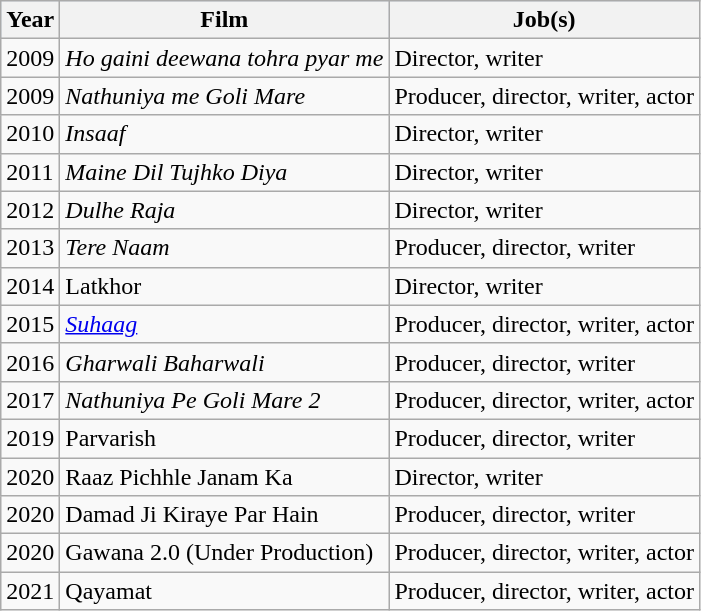<table class="wikitable">
<tr style="background:#d1e4fd;">
<th>Year</th>
<th>Film</th>
<th>Job(s)</th>
</tr>
<tr>
<td>2009</td>
<td><em>Ho gaini deewana tohra pyar me</em></td>
<td>Director, writer</td>
</tr>
<tr>
<td>2009</td>
<td><em>Nathuniya me Goli Mare</em></td>
<td>Producer, director, writer, actor</td>
</tr>
<tr>
<td>2010</td>
<td><em>Insaaf</em></td>
<td>Director, writer</td>
</tr>
<tr>
<td>2011</td>
<td><em>Maine Dil Tujhko Diya</em></td>
<td>Director, writer</td>
</tr>
<tr>
<td>2012</td>
<td><em>Dulhe Raja</em></td>
<td>Director, writer</td>
</tr>
<tr>
<td>2013</td>
<td><em>Tere Naam</em></td>
<td>Producer, director, writer</td>
</tr>
<tr>
<td>2014</td>
<td>Latkhor</td>
<td>Director, writer</td>
</tr>
<tr>
<td>2015</td>
<td><em><a href='#'>Suhaag</a></em></td>
<td>Producer, director, writer, actor</td>
</tr>
<tr>
<td>2016</td>
<td><em>Gharwali Baharwali</em></td>
<td>Producer, director, writer</td>
</tr>
<tr>
<td>2017</td>
<td><em>Nathuniya Pe Goli Mare 2</em></td>
<td>Producer, director, writer, actor</td>
</tr>
<tr>
<td>2019</td>
<td>Parvarish</td>
<td>Producer, director, writer</td>
</tr>
<tr>
<td>2020</td>
<td>Raaz Pichhle Janam Ka</td>
<td>Director, writer</td>
</tr>
<tr>
<td>2020</td>
<td>Damad Ji Kiraye Par Hain</td>
<td>Producer, director, writer</td>
</tr>
<tr>
<td>2020</td>
<td>Gawana 2.0 (Under Production)</td>
<td>Producer, director, writer, actor</td>
</tr>
<tr>
<td>2021</td>
<td>Qayamat</td>
<td>Producer, director, writer, actor</td>
</tr>
</table>
